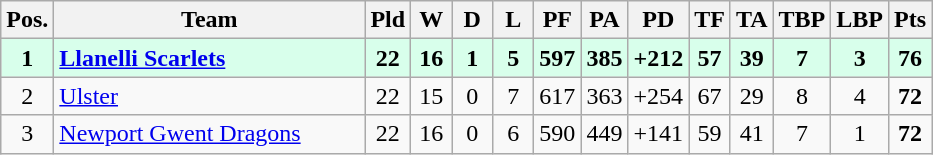<table class="wikitable" style="text-align:center">
<tr>
<th width="20">Pos.</th>
<th width="200">Team</th>
<th width="20">Pld</th>
<th width="20">W</th>
<th width="20">D</th>
<th width="20">L</th>
<th width="20">PF</th>
<th width="20">PA</th>
<th width="20">PD</th>
<th width="20">TF</th>
<th width="20">TA</th>
<th width="20">TBP</th>
<th width="20">LBP</th>
<th width="20">Pts</th>
</tr>
<tr bgcolor=#d8ffeb>
<td><strong>1</strong></td>
<td align=left> <strong><a href='#'>Llanelli Scarlets</a></strong></td>
<td><strong>22</strong></td>
<td><strong>16</strong></td>
<td><strong>1</strong></td>
<td><strong>5</strong></td>
<td><strong>597</strong></td>
<td><strong>385</strong></td>
<td><strong>+212</strong></td>
<td><strong>57</strong></td>
<td><strong>39</strong></td>
<td><strong>7</strong></td>
<td><strong>3</strong></td>
<td><strong>76</strong></td>
</tr>
<tr>
<td>2</td>
<td align=left> <a href='#'>Ulster</a></td>
<td>22</td>
<td>15</td>
<td>0</td>
<td>7</td>
<td>617</td>
<td>363</td>
<td>+254</td>
<td>67</td>
<td>29</td>
<td>8</td>
<td>4</td>
<td><strong>72</strong></td>
</tr>
<tr>
<td>3</td>
<td align=left> <a href='#'>Newport Gwent Dragons</a></td>
<td>22</td>
<td>16</td>
<td>0</td>
<td>6</td>
<td>590</td>
<td>449</td>
<td>+141</td>
<td>59</td>
<td>41</td>
<td>7</td>
<td>1</td>
<td><strong>72</strong></td>
</tr>
</table>
